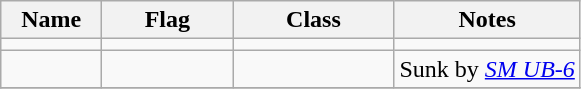<table class="wikitable sortable">
<tr>
<th scope="col" width="60px">Name</th>
<th scope="col" width="80px">Flag</th>
<th scope="col" width="100px">Class</th>
<th>Notes</th>
</tr>
<tr>
<td align="left"></td>
<td align="left"></td>
<td align="left"></td>
<td align="left"></td>
</tr>
<tr>
<td align="left"></td>
<td align="left"></td>
<td align="left"></td>
<td align="left">Sunk by <em><a href='#'>SM UB-6</a></em></td>
</tr>
<tr>
</tr>
</table>
